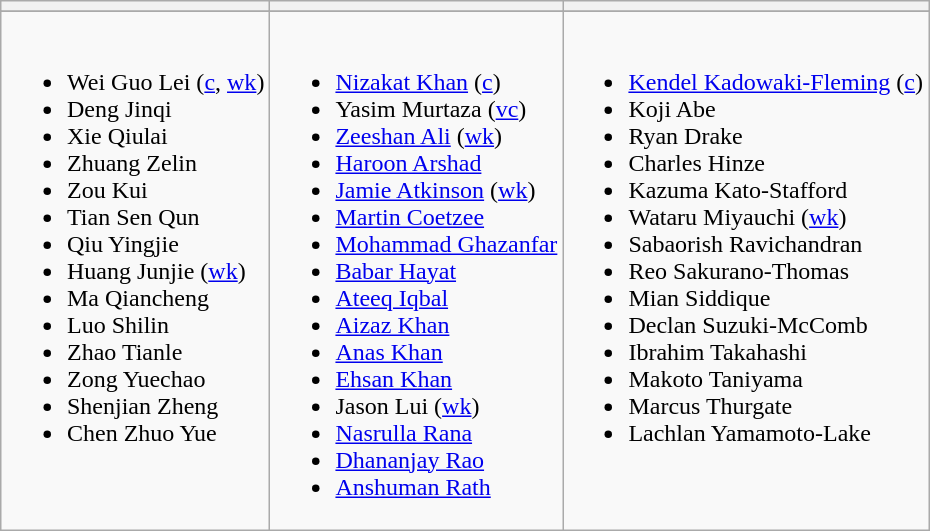<table class="wikitable" style="text-align:left; margin:auto">
<tr>
<th></th>
<th></th>
<th></th>
</tr>
<tr>
</tr>
<tr style="vertical-align:top">
<td><br><ul><li>Wei Guo Lei (<a href='#'>c</a>, <a href='#'>wk</a>)</li><li>Deng Jinqi</li><li>Xie Qiulai</li><li>Zhuang Zelin</li><li>Zou Kui</li><li>Tian Sen Qun</li><li>Qiu Yingjie</li><li>Huang Junjie (<a href='#'>wk</a>)</li><li>Ma Qiancheng</li><li>Luo Shilin</li><li>Zhao Tianle</li><li>Zong Yuechao</li><li>Shenjian Zheng</li><li>Chen Zhuo Yue</li></ul></td>
<td><br><ul><li><a href='#'>Nizakat Khan</a> (<a href='#'>c</a>)</li><li>Yasim Murtaza (<a href='#'>vc</a>)</li><li><a href='#'>Zeeshan Ali</a> (<a href='#'>wk</a>)</li><li><a href='#'>Haroon Arshad</a></li><li><a href='#'>Jamie Atkinson</a> (<a href='#'>wk</a>)</li><li><a href='#'>Martin Coetzee</a></li><li><a href='#'>Mohammad Ghazanfar</a></li><li><a href='#'>Babar Hayat</a></li><li><a href='#'>Ateeq Iqbal</a></li><li><a href='#'>Aizaz Khan</a></li><li><a href='#'>Anas Khan</a></li><li><a href='#'>Ehsan Khan</a></li><li>Jason Lui (<a href='#'>wk</a>)</li><li><a href='#'>Nasrulla Rana</a></li><li><a href='#'>Dhananjay Rao</a></li><li><a href='#'>Anshuman Rath</a></li></ul></td>
<td><br><ul><li><a href='#'>Kendel Kadowaki-Fleming</a> (<a href='#'>c</a>)</li><li>Koji Abe</li><li>Ryan Drake</li><li>Charles Hinze</li><li>Kazuma Kato-Stafford</li><li>Wataru Miyauchi (<a href='#'>wk</a>)</li><li>Sabaorish Ravichandran</li><li>Reo Sakurano-Thomas</li><li>Mian Siddique</li><li>Declan Suzuki-McComb</li><li>Ibrahim Takahashi</li><li>Makoto Taniyama</li><li>Marcus Thurgate</li><li>Lachlan Yamamoto-Lake</li></ul></td>
</tr>
</table>
